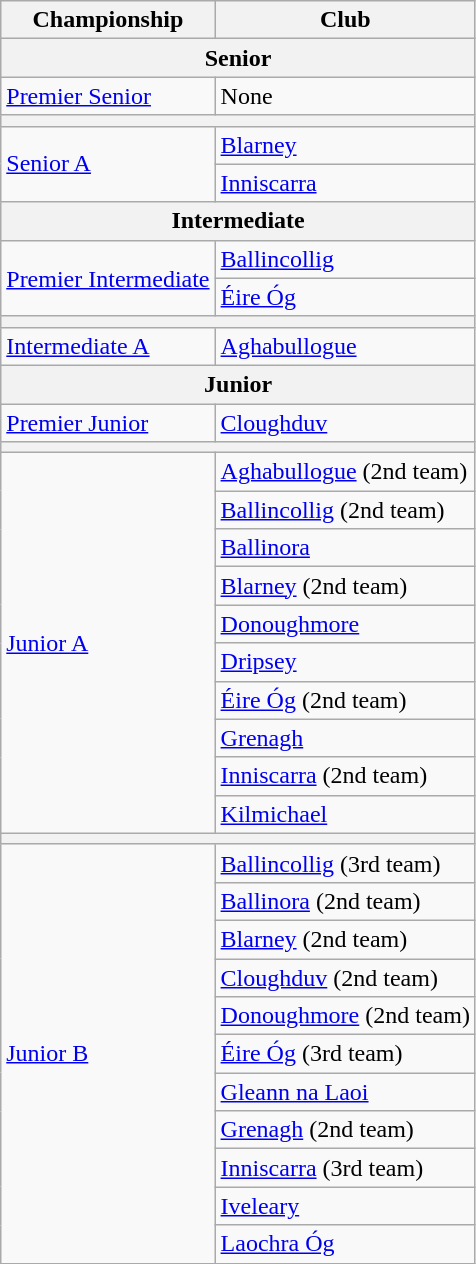<table class="wikitable sortable">
<tr>
<th>Championship</th>
<th>Club</th>
</tr>
<tr>
<th colspan="2">Senior</th>
</tr>
<tr>
<td><a href='#'>Premier Senior</a></td>
<td>None</td>
</tr>
<tr>
<th colspan="2"></th>
</tr>
<tr>
<td rowspan="2"><a href='#'>Senior A</a></td>
<td> <a href='#'>Blarney</a></td>
</tr>
<tr>
<td> <a href='#'>Inniscarra</a></td>
</tr>
<tr>
<th colspan="2">Intermediate</th>
</tr>
<tr>
<td rowspan="2"><a href='#'>Premier Intermediate</a></td>
<td> <a href='#'>Ballincollig</a></td>
</tr>
<tr>
<td> <a href='#'>Éire Óg</a></td>
</tr>
<tr>
<th colspan="2"></th>
</tr>
<tr>
<td><a href='#'>Intermediate A</a></td>
<td> <a href='#'>Aghabullogue</a></td>
</tr>
<tr>
<th colspan="2">Junior</th>
</tr>
<tr>
<td><a href='#'>Premier Junior</a></td>
<td> <a href='#'>Cloughduv</a></td>
</tr>
<tr>
<th colspan="2"></th>
</tr>
<tr>
<td rowspan="10"><a href='#'>Junior A</a></td>
<td> <a href='#'>Aghabullogue</a> (2nd team)</td>
</tr>
<tr>
<td> <a href='#'>Ballincollig</a> (2nd team)</td>
</tr>
<tr>
<td> <a href='#'>Ballinora</a></td>
</tr>
<tr>
<td> <a href='#'>Blarney</a> (2nd team)</td>
</tr>
<tr>
<td> <a href='#'>Donoughmore</a></td>
</tr>
<tr>
<td> <a href='#'>Dripsey</a></td>
</tr>
<tr>
<td> <a href='#'>Éire Óg</a> (2nd team)</td>
</tr>
<tr>
<td> <a href='#'>Grenagh</a></td>
</tr>
<tr>
<td> <a href='#'>Inniscarra</a> (2nd team)</td>
</tr>
<tr>
<td> <a href='#'>Kilmichael</a></td>
</tr>
<tr>
<th colspan="2"></th>
</tr>
<tr>
<td rowspan="11"><a href='#'>Junior B</a></td>
<td> <a href='#'>Ballincollig</a> (3rd team)</td>
</tr>
<tr>
<td> <a href='#'>Ballinora</a> (2nd team)</td>
</tr>
<tr>
<td> <a href='#'>Blarney</a> (2nd team)</td>
</tr>
<tr>
<td> <a href='#'>Cloughduv</a> (2nd team)</td>
</tr>
<tr>
<td> <a href='#'>Donoughmore</a> (2nd team)</td>
</tr>
<tr>
<td> <a href='#'>Éire Óg</a> (3rd team)</td>
</tr>
<tr>
<td> <a href='#'>Gleann na Laoi</a></td>
</tr>
<tr>
<td> <a href='#'>Grenagh</a> (2nd team)</td>
</tr>
<tr>
<td> <a href='#'>Inniscarra</a> (3rd team)</td>
</tr>
<tr>
<td> <a href='#'>Iveleary</a></td>
</tr>
<tr>
<td> <a href='#'>Laochra Óg</a></td>
</tr>
</table>
